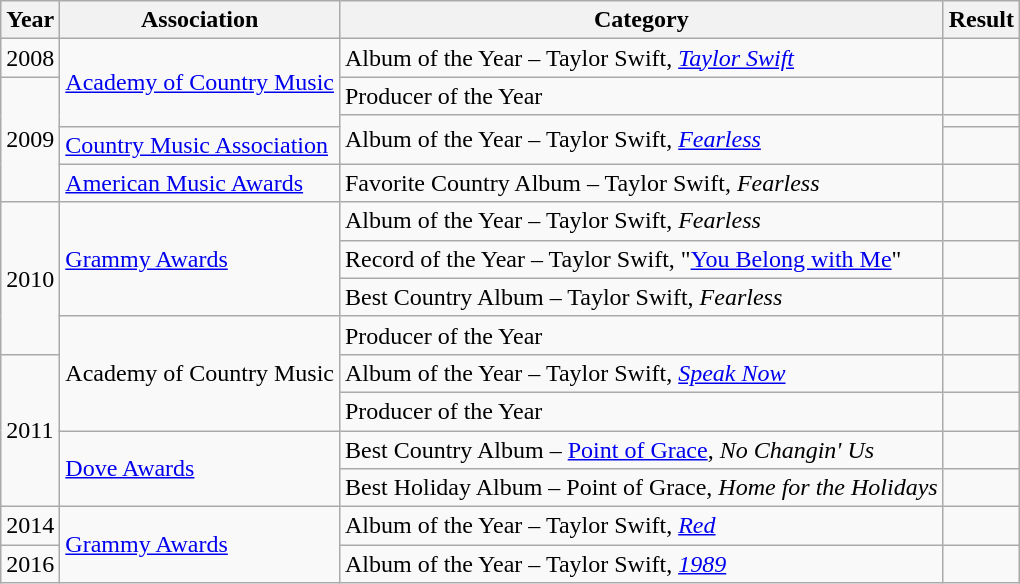<table class="wikitable">
<tr>
<th>Year</th>
<th>Association</th>
<th>Category</th>
<th>Result</th>
</tr>
<tr>
<td>2008</td>
<td rowspan=3><a href='#'>Academy of Country Music</a></td>
<td>Album of the Year –  Taylor Swift, <em><a href='#'>Taylor Swift</a></em></td>
<td></td>
</tr>
<tr>
<td rowspan=4>2009</td>
<td>Producer of the Year</td>
<td></td>
</tr>
<tr>
<td rowspan=2>Album of the Year –  Taylor Swift, <em><a href='#'>Fearless</a></em></td>
<td></td>
</tr>
<tr>
<td><a href='#'>Country Music Association</a></td>
<td></td>
</tr>
<tr>
<td><a href='#'>American Music Awards</a></td>
<td>Favorite Country Album –  Taylor Swift, <em>Fearless</em></td>
<td></td>
</tr>
<tr>
<td rowspan=4>2010</td>
<td rowspan=3><a href='#'>Grammy Awards</a></td>
<td>Album of the Year –  Taylor Swift, <em>Fearless</em></td>
<td></td>
</tr>
<tr>
<td>Record of the Year –  Taylor Swift, "<a href='#'>You Belong with Me</a>"</td>
<td></td>
</tr>
<tr>
<td>Best Country Album –  Taylor Swift, <em>Fearless</em></td>
<td></td>
</tr>
<tr>
<td rowspan=3>Academy of Country Music</td>
<td>Producer of the Year</td>
<td></td>
</tr>
<tr>
<td rowspan=4>2011</td>
<td>Album of the Year –  Taylor Swift, <em><a href='#'>Speak Now</a></em></td>
<td></td>
</tr>
<tr>
<td>Producer of the Year</td>
<td></td>
</tr>
<tr>
<td rowspan=2><a href='#'>Dove Awards</a></td>
<td>Best Country Album – <a href='#'>Point of Grace</a>, <em>No Changin' Us</em></td>
<td></td>
</tr>
<tr>
<td>Best Holiday Album – Point of Grace, <em>Home for the Holidays</em></td>
<td></td>
</tr>
<tr>
<td>2014</td>
<td rowspan="2"><a href='#'>Grammy Awards</a></td>
<td>Album of the Year – Taylor Swift, <em><a href='#'>Red</a></em></td>
<td></td>
</tr>
<tr>
<td>2016</td>
<td>Album of the Year – Taylor Swift, <em><a href='#'>1989</a></em></td>
<td></td>
</tr>
</table>
